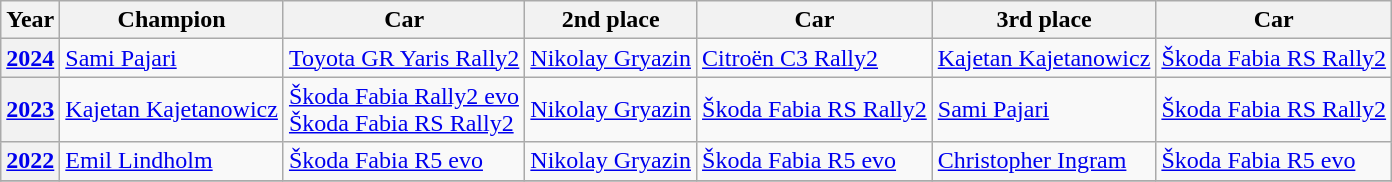<table class="wikitable">
<tr>
<th>Year</th>
<th>Champion</th>
<th>Car</th>
<th>2nd place</th>
<th>Car</th>
<th>3rd place</th>
<th>Car</th>
</tr>
<tr>
<th><a href='#'>2024</a></th>
<td> <a href='#'>Sami Pajari</a></td>
<td><a href='#'>Toyota GR Yaris Rally2</a></td>
<td> <a href='#'>Nikolay Gryazin</a></td>
<td><a href='#'>Citroën C3 Rally2</a></td>
<td> <a href='#'>Kajetan Kajetanowicz</a></td>
<td><a href='#'>Škoda Fabia RS Rally2</a></td>
</tr>
<tr>
<th><a href='#'>2023</a></th>
<td> <a href='#'>Kajetan Kajetanowicz</a></td>
<td><a href='#'>Škoda Fabia Rally2 evo</a><br><a href='#'>Škoda Fabia RS Rally2</a></td>
<td> <a href='#'>Nikolay Gryazin</a></td>
<td><a href='#'>Škoda Fabia RS Rally2</a></td>
<td> <a href='#'>Sami Pajari</a></td>
<td><a href='#'>Škoda Fabia RS Rally2</a></td>
</tr>
<tr>
<th><a href='#'>2022</a></th>
<td> <a href='#'>Emil Lindholm</a></td>
<td><a href='#'>Škoda Fabia R5 evo</a></td>
<td> <a href='#'>Nikolay Gryazin</a></td>
<td><a href='#'>Škoda Fabia R5 evo</a></td>
<td> <a href='#'>Christopher Ingram</a></td>
<td><a href='#'>Škoda Fabia R5 evo</a></td>
</tr>
<tr>
</tr>
</table>
